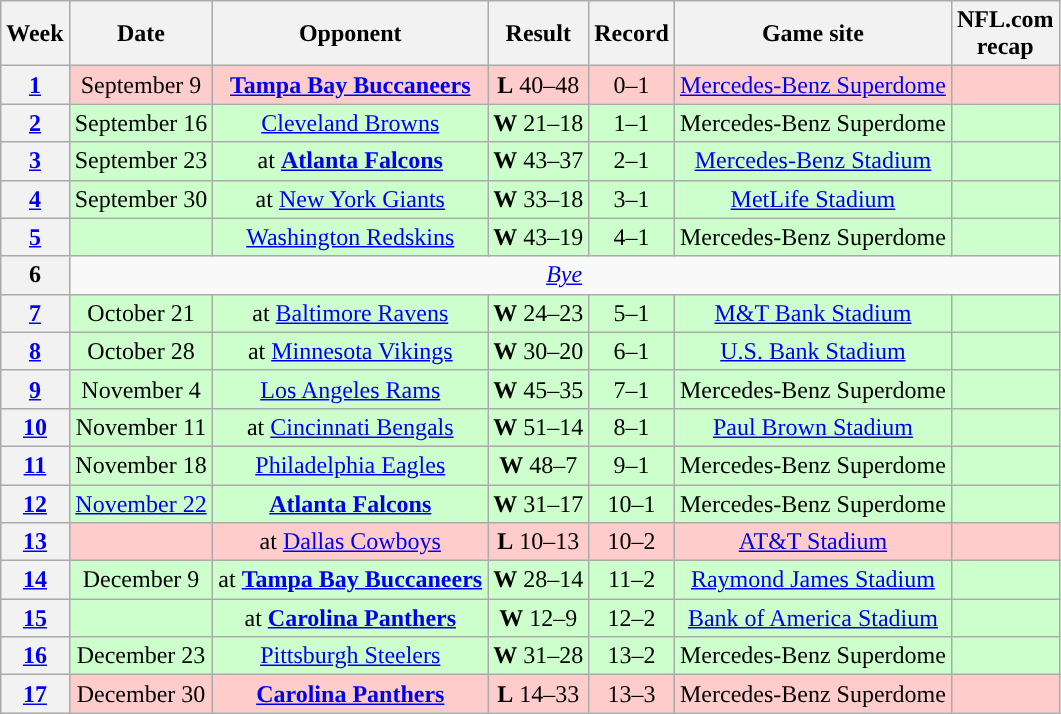<table class="wikitable" style="text-align:center">
<tr>
<th>Week</th>
<th>Date</th>
<th>Opponent</th>
<th>Result</th>
<th>Record</th>
<th>Game site</th>
<th>NFL.com<br>recap</th>
</tr>
<tr style="background:#fcc">
<th><a href='#'>1</a></th>
<td>September 9</td>
<td><strong><a href='#'>Tampa Bay Buccaneers</a></strong></td>
<td><strong>L</strong> 40–48</td>
<td>0–1</td>
<td><a href='#'>Mercedes-Benz Superdome</a></td>
<td></td>
</tr>
<tr style="background:#cfc">
<th><a href='#'>2</a></th>
<td>September 16</td>
<td><a href='#'>Cleveland Browns</a></td>
<td><strong>W</strong> 21–18</td>
<td>1–1</td>
<td>Mercedes-Benz Superdome</td>
<td></td>
</tr>
<tr style="background:#cfc">
<th><a href='#'>3</a></th>
<td>September 23</td>
<td>at <strong><a href='#'>Atlanta Falcons</a></strong></td>
<td><strong>W</strong> 43–37 </td>
<td>2–1</td>
<td><a href='#'>Mercedes-Benz Stadium</a></td>
<td></td>
</tr>
<tr style="background:#cfc">
<th><a href='#'>4</a></th>
<td>September 30</td>
<td>at <a href='#'>New York Giants</a></td>
<td><strong>W</strong> 33–18</td>
<td>3–1</td>
<td><a href='#'>MetLife Stadium</a></td>
<td></td>
</tr>
<tr style="background:#cfc">
<th><a href='#'>5</a></th>
<td></td>
<td><a href='#'>Washington Redskins</a></td>
<td><strong>W</strong> 43–19</td>
<td>4–1</td>
<td>Mercedes-Benz Superdome</td>
<td></td>
</tr>
<tr>
<th>6</th>
<td colspan=6><em><a href='#'>Bye</a></em></td>
</tr>
<tr style="background:#cfc">
<th><a href='#'>7</a></th>
<td>October 21</td>
<td>at <a href='#'>Baltimore Ravens</a></td>
<td><strong>W</strong> 24–23</td>
<td>5–1</td>
<td><a href='#'>M&T Bank Stadium</a></td>
<td></td>
</tr>
<tr style="background:#cfc">
<th><a href='#'>8</a></th>
<td>October 28</td>
<td>at <a href='#'>Minnesota Vikings</a></td>
<td><strong>W</strong> 30–20</td>
<td>6–1</td>
<td><a href='#'>U.S. Bank Stadium</a></td>
<td></td>
</tr>
<tr style="background:#cfc">
<th><a href='#'>9</a></th>
<td>November 4</td>
<td><a href='#'>Los Angeles Rams</a></td>
<td><strong>W</strong> 45–35</td>
<td>7–1</td>
<td>Mercedes-Benz Superdome</td>
<td></td>
</tr>
<tr style="background:#cfc">
<th><a href='#'>10</a></th>
<td>November 11</td>
<td>at <a href='#'>Cincinnati Bengals</a></td>
<td><strong>W</strong> 51–14</td>
<td>8–1</td>
<td><a href='#'>Paul Brown Stadium</a></td>
<td></td>
</tr>
<tr style="background:#cfc">
<th><a href='#'>11</a></th>
<td>November 18</td>
<td><a href='#'>Philadelphia Eagles</a></td>
<td><strong>W</strong> 48–7</td>
<td>9–1</td>
<td>Mercedes-Benz Superdome</td>
<td></td>
</tr>
<tr style="background:#cfc">
<th><a href='#'>12</a></th>
<td><a href='#'>November 22</a></td>
<td><strong><a href='#'>Atlanta Falcons</a></strong></td>
<td><strong>W</strong> 31–17</td>
<td>10–1</td>
<td>Mercedes-Benz Superdome</td>
<td></td>
</tr>
<tr style="background:#fcc">
<th><a href='#'>13</a></th>
<td></td>
<td>at <a href='#'>Dallas Cowboys</a></td>
<td><strong>L</strong> 10–13</td>
<td>10–2</td>
<td><a href='#'>AT&T Stadium</a></td>
<td></td>
</tr>
<tr style="background:#cfc">
<th><a href='#'>14</a></th>
<td>December 9</td>
<td>at <strong><a href='#'>Tampa Bay Buccaneers</a></strong></td>
<td><strong>W</strong> 28–14</td>
<td>11–2</td>
<td><a href='#'>Raymond James Stadium</a></td>
<td></td>
</tr>
<tr style="background:#cfc">
<th><a href='#'>15</a></th>
<td></td>
<td>at <strong><a href='#'>Carolina Panthers</a></strong></td>
<td><strong>W</strong> 12–9</td>
<td>12–2</td>
<td><a href='#'>Bank of America Stadium</a></td>
<td></td>
</tr>
<tr style="background:#cfc">
<th><a href='#'>16</a></th>
<td>December 23</td>
<td><a href='#'>Pittsburgh Steelers</a></td>
<td><strong>W</strong> 31–28</td>
<td>13–2</td>
<td>Mercedes-Benz Superdome</td>
<td></td>
</tr>
<tr style="background:#fcc">
<th><a href='#'>17</a></th>
<td>December 30</td>
<td><strong><a href='#'>Carolina Panthers</a></strong></td>
<td><strong>L</strong> 14–33</td>
<td>13–3</td>
<td>Mercedes-Benz Superdome</td>
<td></td>
</tr>
</table>
